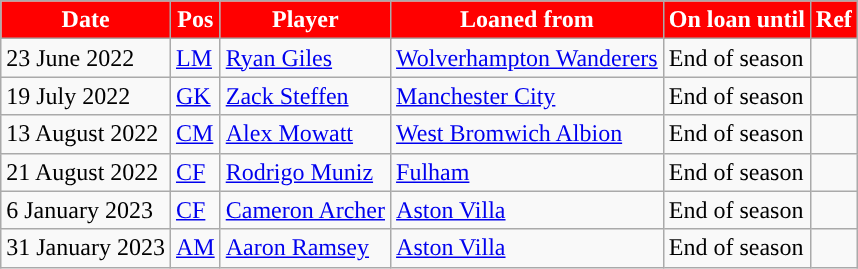<table class="wikitable plainrowheaders sortable">
<tr>
<th style="background:#FF0000; color:#FFFFFF; ">Date</th>
<th style="background:#FF0000; color:#FFFFFF; ">Pos</th>
<th style="background:#FF0000; color:#FFFFFF; ">Player</th>
<th style="background:#FF0000; color:#FFFFFF; ">Loaned from</th>
<th style="background:#FF0000; color:#FFFFFF; ">On loan until</th>
<th style="background:#FF0000; color:#FFFFFF; ">Ref</th>
</tr>
<tr>
<td>23 June 2022</td>
<td><a href='#'>LM</a></td>
<td> <a href='#'>Ryan Giles</a></td>
<td> <a href='#'>Wolverhampton Wanderers</a></td>
<td>End of season</td>
<td></td>
</tr>
<tr>
<td>19 July 2022</td>
<td><a href='#'>GK</a></td>
<td> <a href='#'>Zack Steffen</a></td>
<td> <a href='#'>Manchester City</a></td>
<td>End of season</td>
<td></td>
</tr>
<tr>
<td>13 August 2022</td>
<td><a href='#'>CM</a></td>
<td> <a href='#'>Alex Mowatt</a></td>
<td> <a href='#'>West Bromwich Albion</a></td>
<td>End of season</td>
<td></td>
</tr>
<tr>
<td>21 August 2022</td>
<td><a href='#'>CF</a></td>
<td> <a href='#'>Rodrigo Muniz</a></td>
<td> <a href='#'>Fulham</a></td>
<td>End of season</td>
<td></td>
</tr>
<tr>
<td>6 January 2023</td>
<td><a href='#'>CF</a></td>
<td> <a href='#'>Cameron Archer</a></td>
<td> <a href='#'>Aston Villa</a></td>
<td>End of season</td>
<td></td>
</tr>
<tr>
<td>31 January 2023</td>
<td><a href='#'>AM</a></td>
<td> <a href='#'>Aaron Ramsey</a></td>
<td> <a href='#'>Aston Villa</a></td>
<td>End of season</td>
<td></td>
</tr>
</table>
